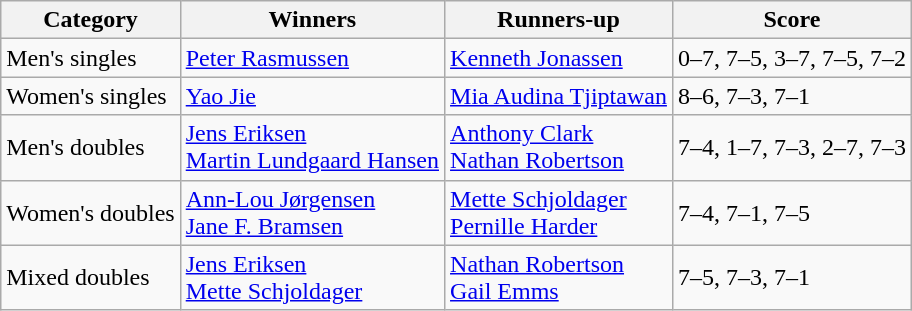<table class="wikitable">
<tr>
<th>Category</th>
<th>Winners</th>
<th>Runners-up</th>
<th>Score</th>
</tr>
<tr>
<td>Men's singles</td>
<td> <a href='#'>Peter Rasmussen</a></td>
<td> <a href='#'>Kenneth Jonassen</a></td>
<td>0–7, 7–5, 3–7, 7–5, 7–2</td>
</tr>
<tr>
<td>Women's singles</td>
<td> <a href='#'>Yao Jie</a></td>
<td> <a href='#'>Mia Audina Tjiptawan</a></td>
<td>8–6, 7–3, 7–1</td>
</tr>
<tr>
<td>Men's doubles</td>
<td> <a href='#'>Jens Eriksen</a><br> <a href='#'>Martin Lundgaard Hansen</a></td>
<td> <a href='#'>Anthony Clark</a><br> <a href='#'>Nathan Robertson</a></td>
<td>7–4, 1–7, 7–3, 2–7, 7–3</td>
</tr>
<tr>
<td>Women's doubles</td>
<td> <a href='#'>Ann-Lou Jørgensen</a><br> <a href='#'>Jane F. Bramsen</a></td>
<td> <a href='#'>Mette Schjoldager</a><br> <a href='#'>Pernille Harder</a></td>
<td>7–4, 7–1, 7–5</td>
</tr>
<tr>
<td>Mixed doubles</td>
<td> <a href='#'>Jens Eriksen</a><br> <a href='#'>Mette Schjoldager</a></td>
<td> <a href='#'>Nathan Robertson</a><br> <a href='#'>Gail Emms</a></td>
<td>7–5, 7–3, 7–1</td>
</tr>
</table>
